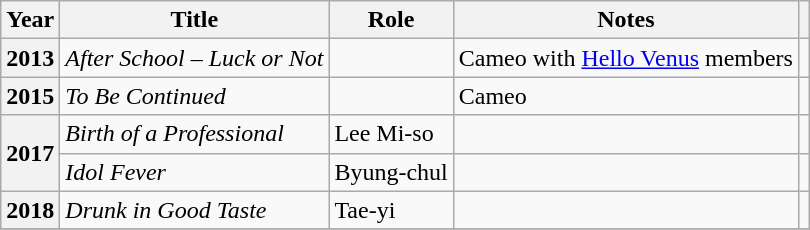<table class="wikitable plainrowheaders">
<tr>
<th scope="col">Year</th>
<th scope="col">Title</th>
<th scope="col">Role</th>
<th scope="col">Notes</th>
<th scope="col" class="unsortable"></th>
</tr>
<tr>
<th scope="row">2013</th>
<td><em>After School – Luck or Not</em></td>
<td></td>
<td>Cameo with <a href='#'>Hello Venus</a> members</td>
<td style="text-align:center"></td>
</tr>
<tr>
<th scope="row">2015</th>
<td><em>To Be Continued</em></td>
<td></td>
<td>Cameo</td>
<td style="text-align:center"></td>
</tr>
<tr>
<th scope="row" rowspan="2">2017</th>
<td><em>Birth of a Professional</em></td>
<td>Lee Mi-so</td>
<td></td>
<td style="text-align:center"></td>
</tr>
<tr>
<td><em>Idol Fever</em></td>
<td>Byung-chul</td>
<td></td>
<td style="text-align:center"></td>
</tr>
<tr>
<th scope="row">2018</th>
<td><em>Drunk in Good Taste</em></td>
<td>Tae-yi</td>
<td></td>
<td style="text-align:center"></td>
</tr>
<tr>
</tr>
</table>
